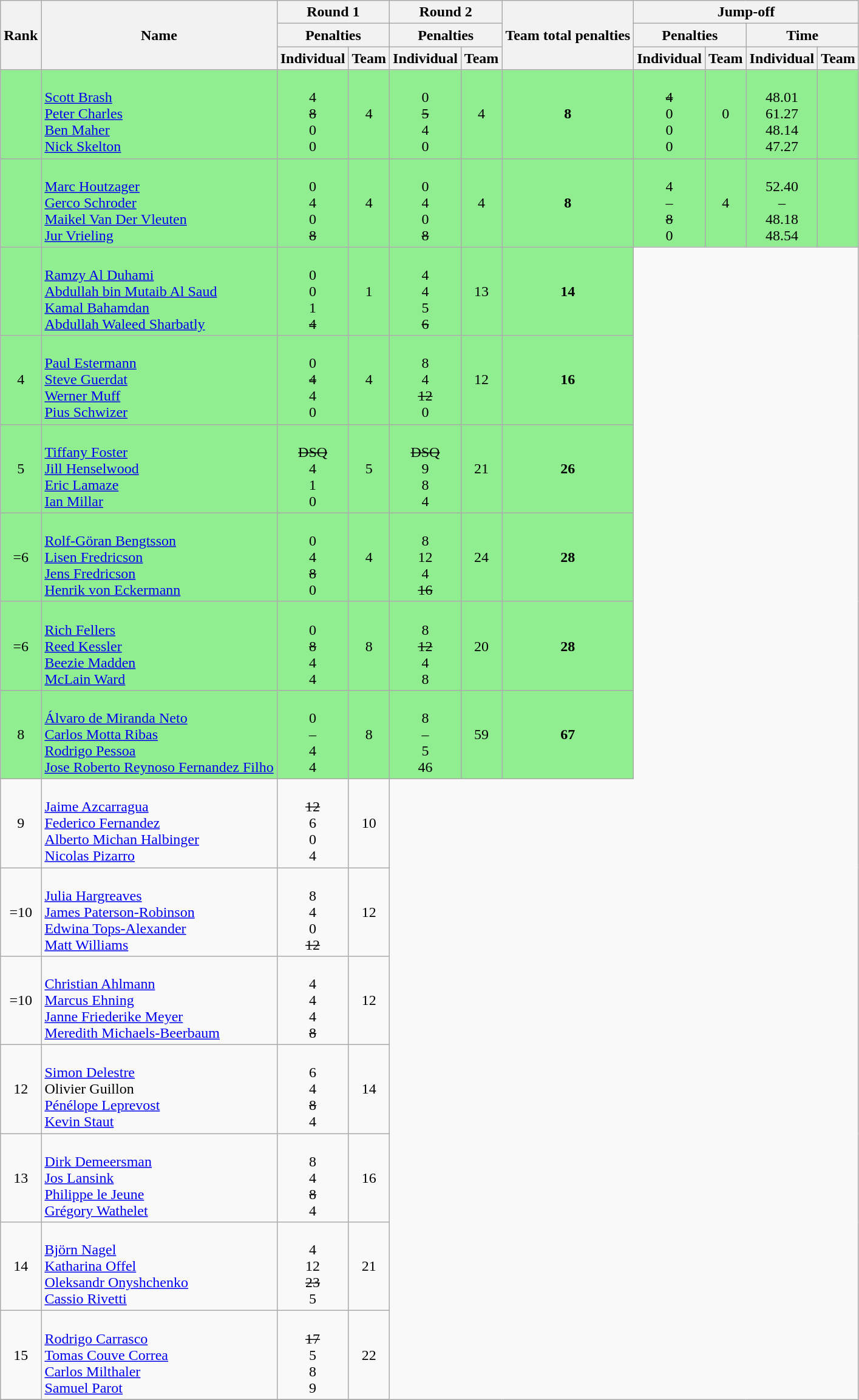<table class="wikitable sortable" style="text-align:center;">
<tr>
<th rowspan="3">Rank</th>
<th rowspan="3">Name</th>
<th colspan="2">Round 1</th>
<th colspan="2">Round 2</th>
<th rowspan="3">Team total penalties</th>
<th colspan="4">Jump-off</th>
</tr>
<tr>
<th colspan="2">Penalties</th>
<th colspan="2">Penalties</th>
<th colspan="2">Penalties</th>
<th colspan="2">Time</th>
</tr>
<tr>
<th>Individual</th>
<th>Team</th>
<th>Individual</th>
<th>Team</th>
<th>Individual</th>
<th>Team</th>
<th>Individual</th>
<th>Team</th>
</tr>
<tr bgcolor=lightgreen>
<td></td>
<td align="left"> <br> <a href='#'>Scott Brash</a> <br> <a href='#'>Peter Charles</a> <br> <a href='#'>Ben Maher</a> <br> <a href='#'>Nick Skelton</a></td>
<td><br>4<br><s>8</s><br>0<br>0<br></td>
<td>4</td>
<td><br>0<br><s>5</s><br>4<br>0<br></td>
<td>4</td>
<td><strong>8</strong></td>
<td><br><s>4</s><br>0<br>0<br>0<br></td>
<td>0</td>
<td><br>48.01<br>61.27<br>48.14<br>47.27</td>
<td></td>
</tr>
<tr bgcolor=lightgreen>
<td></td>
<td align="left"> <br> <a href='#'>Marc Houtzager</a> <br> <a href='#'>Gerco Schroder</a> <br> <a href='#'>Maikel Van Der Vleuten</a> <br> <a href='#'>Jur Vrieling</a></td>
<td><br>0<br>4<br>0<br><s>8</s><br></td>
<td>4</td>
<td><br>0<br>4<br>0<br><s>8</s><br></td>
<td>4</td>
<td><strong>8</strong></td>
<td><br>4<br>–<br><s>8</s><br>0<br></td>
<td>4</td>
<td><br>52.40<br>–<br>48.18<br>48.54<br></td>
<td></td>
</tr>
<tr bgcolor=lightgreen>
<td></td>
<td align="left"> <br> <a href='#'>Ramzy Al Duhami</a> <br> <a href='#'>Abdullah bin Mutaib Al Saud</a> <br> <a href='#'>Kamal Bahamdan</a> <br> <a href='#'>Abdullah Waleed Sharbatly</a></td>
<td><br>0<br>0<br>1<br><s>4</s></td>
<td>1</td>
<td><br>4<br>4<br>5<br><s>6</s></td>
<td>13</td>
<td><strong>14</strong></td>
</tr>
<tr bgcolor=lightgreen>
<td>4</td>
<td align="left"> <br> <a href='#'>Paul Estermann</a> <br> <a href='#'>Steve Guerdat</a> <br> <a href='#'>Werner Muff</a> <br>  <a href='#'>Pius Schwizer</a></td>
<td><br>0<br><s>4</s><br>4<br>0<br></td>
<td>4</td>
<td><br>8<br>4<br><s>12</s><br>0<br></td>
<td>12</td>
<td><strong>16</strong></td>
</tr>
<tr bgcolor=lightgreen>
<td>5</td>
<td align="left"> <br> <a href='#'>Tiffany Foster</a> <br> <a href='#'>Jill Henselwood</a> <br> <a href='#'>Eric Lamaze</a> <br> <a href='#'>Ian Millar</a></td>
<td><br><s>DSQ</s><br>4<br>1<br>0<br></td>
<td>5</td>
<td><br><s>DSQ</s><br>9<br>8<br>4<br></td>
<td>21</td>
<td><strong>26</strong></td>
</tr>
<tr bgcolor=lightgreen>
<td>=6</td>
<td align="left"> <br> <a href='#'>Rolf-Göran Bengtsson</a> <br> <a href='#'>Lisen Fredricson</a> <br> <a href='#'>Jens Fredricson</a> <br> <a href='#'>Henrik von Eckermann</a></td>
<td><br>0<br>4<br><s>8</s> <br>0<br></td>
<td>4</td>
<td><br>8<br>12<br>4<br><s>16</s></td>
<td>24</td>
<td><strong>28</strong></td>
</tr>
<tr bgcolor=lightgreen>
<td>=6</td>
<td align="left"> <br> <a href='#'>Rich Fellers</a> <br> <a href='#'>Reed Kessler</a> <br> <a href='#'>Beezie Madden</a> <br> <a href='#'>McLain Ward</a></td>
<td><br>0<br><s>8</s><br>4<br>4<br></td>
<td>8</td>
<td><br>8<br><s>12</s><br>4<br>8</td>
<td>20</td>
<td><strong>28</strong></td>
</tr>
<tr bgcolor=lightgreen>
<td>8</td>
<td align="left"> <br> <a href='#'>Álvaro de Miranda Neto</a> <br> <a href='#'>Carlos Motta Ribas</a> <br> <a href='#'>Rodrigo Pessoa</a> <br> <a href='#'>Jose Roberto Reynoso Fernandez Filho</a></td>
<td><br>0<br>–<br>4<br>4<br></td>
<td>8</td>
<td><br>8<br>–<br>5<br>46</td>
<td>59</td>
<td><strong>67</strong></td>
</tr>
<tr>
<td>9</td>
<td align="left"> <br> <a href='#'>Jaime Azcarragua</a> <br> <a href='#'>Federico Fernandez</a> <br> <a href='#'>Alberto Michan Halbinger</a> <br> <a href='#'>Nicolas Pizarro</a></td>
<td><br><s>12</s><br>6<br>0<br>4<br></td>
<td>10</td>
</tr>
<tr>
<td>=10</td>
<td align="left"> <br> <a href='#'>Julia Hargreaves</a> <br> <a href='#'>James Paterson-Robinson</a> <br> <a href='#'>Edwina Tops-Alexander</a> <br> <a href='#'>Matt Williams</a></td>
<td><br>8<br>4<br>0<br><s>12</s><br></td>
<td>12</td>
</tr>
<tr>
<td>=10</td>
<td align="left"> <br> <a href='#'>Christian Ahlmann</a> <br> <a href='#'>Marcus Ehning</a> <br> <a href='#'>Janne Friederike Meyer</a> <br> <a href='#'>Meredith Michaels-Beerbaum</a></td>
<td><br>4<br>4<br>4<br><s>8</s><br></td>
<td>12</td>
</tr>
<tr>
<td>12</td>
<td align="left"> <br> <a href='#'>Simon Delestre</a> <br> Olivier Guillon <br> <a href='#'>Pénélope Leprevost</a> <br> <a href='#'>Kevin Staut</a></td>
<td><br>6<br>4<br><s>8</s><br>4<br></td>
<td>14</td>
</tr>
<tr>
<td>13</td>
<td align="left"> <br> <a href='#'>Dirk Demeersman</a> <br> <a href='#'>Jos Lansink</a> <br> <a href='#'>Philippe le Jeune</a> <br> <a href='#'>Grégory Wathelet</a></td>
<td><br>8<br>4<br><s>8</s><br>4<br></td>
<td>16</td>
</tr>
<tr>
<td>14</td>
<td align="left"> <br> <a href='#'>Björn Nagel</a> <br> <a href='#'>Katharina Offel</a> <br> <a href='#'>Oleksandr Onyshchenko</a> <br> <a href='#'>Cassio Rivetti</a></td>
<td><br>4<br>12<br><s>23</s><br>5<br></td>
<td>21</td>
</tr>
<tr>
<td>15</td>
<td align="left"> <br> <a href='#'>Rodrigo Carrasco</a> <br> <a href='#'>Tomas Couve Correa</a> <br> <a href='#'>Carlos Milthaler</a> <br> <a href='#'>Samuel Parot</a></td>
<td><br><s>17</s><br>5<br>8<br>9<br></td>
<td>22</td>
</tr>
<tr>
</tr>
</table>
